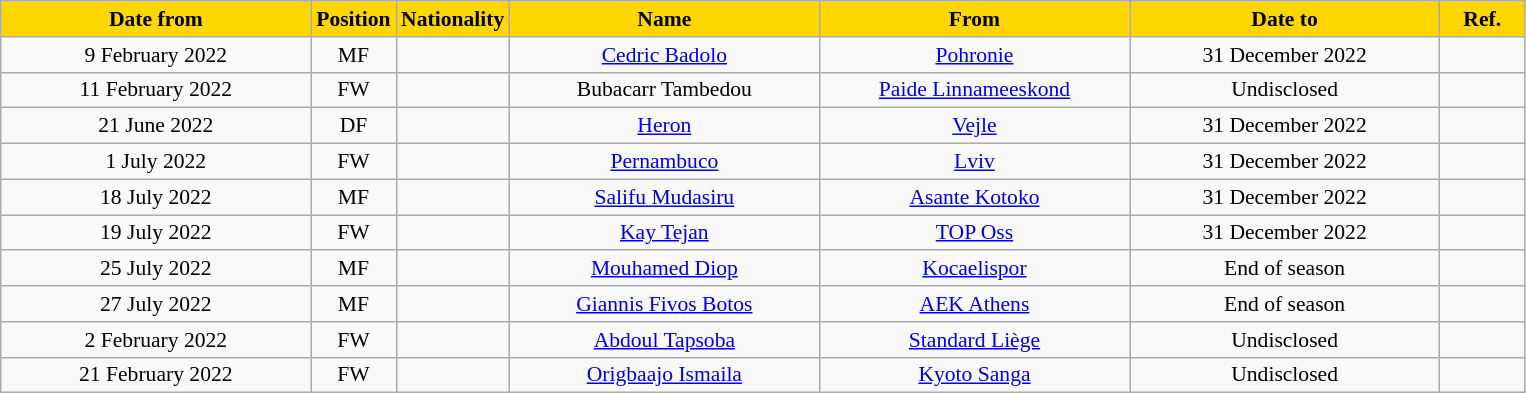<table class="wikitable" style="text-align:center; font-size:90%; ">
<tr>
<th style="background:gold; color:black; width:200px;">Date from</th>
<th style="background:gold; color:black; width:50px;">Position</th>
<th style="background:gold; color:black; width:50px;">Nationality</th>
<th style="background:gold; color:black; width:200px;">Name</th>
<th style="background:gold; color:black; width:200px;">From</th>
<th style="background:gold; color:black; width:200px;">Date to</th>
<th style="background:gold; color:black; width:50px;">Ref.</th>
</tr>
<tr>
<td>9 February 2022</td>
<td>MF</td>
<td></td>
<td><a href='#'>Cedric Badolo</a></td>
<td><a href='#'>Pohronie</a></td>
<td>31 December 2022</td>
<td></td>
</tr>
<tr>
<td>11 February 2022</td>
<td>FW</td>
<td></td>
<td>Bubacarr Tambedou</td>
<td><a href='#'>Paide Linnameeskond</a></td>
<td>Undisclosed</td>
<td></td>
</tr>
<tr>
<td>21 June 2022</td>
<td>DF</td>
<td></td>
<td><a href='#'>Heron</a></td>
<td><a href='#'>Vejle</a></td>
<td>31 December 2022</td>
<td></td>
</tr>
<tr>
<td>1 July 2022</td>
<td>FW</td>
<td></td>
<td><a href='#'>Pernambuco</a></td>
<td><a href='#'>Lviv</a></td>
<td>31 December 2022</td>
<td></td>
</tr>
<tr>
<td>18 July 2022</td>
<td>MF</td>
<td></td>
<td><a href='#'>Salifu Mudasiru</a></td>
<td><a href='#'>Asante Kotoko</a></td>
<td>31 December 2022</td>
<td></td>
</tr>
<tr>
<td>19 July 2022</td>
<td>FW</td>
<td></td>
<td><a href='#'>Kay Tejan</a></td>
<td><a href='#'>TOP Oss</a></td>
<td>31 December 2022</td>
<td></td>
</tr>
<tr>
<td>25 July 2022</td>
<td>MF</td>
<td></td>
<td><a href='#'>Mouhamed Diop</a></td>
<td><a href='#'>Kocaelispor</a></td>
<td>End of season</td>
<td></td>
</tr>
<tr>
<td>27 July 2022</td>
<td>MF</td>
<td></td>
<td><a href='#'>Giannis Fivos Botos</a></td>
<td><a href='#'>AEK Athens</a></td>
<td>End of season</td>
<td></td>
</tr>
<tr>
<td>2 February 2022</td>
<td>FW</td>
<td></td>
<td><a href='#'>Abdoul Tapsoba</a></td>
<td><a href='#'>Standard Liège</a></td>
<td>Undisclosed</td>
<td></td>
</tr>
<tr>
<td>21 February 2022</td>
<td>FW</td>
<td></td>
<td><a href='#'>Origbaajo Ismaila</a></td>
<td><a href='#'>Kyoto Sanga</a></td>
<td>Undisclosed</td>
<td></td>
</tr>
</table>
